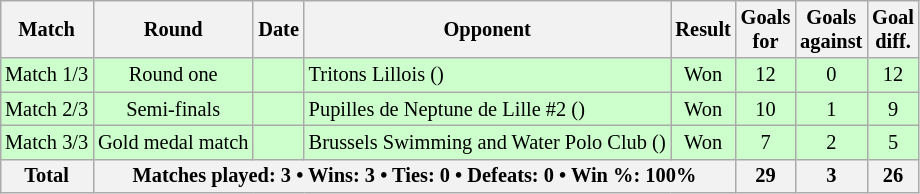<table class="wikitable sortable" style="text-align: center; font-size: 85%; margin-left: 1em;">
<tr>
<th>Match</th>
<th>Round</th>
<th>Date</th>
<th>Opponent</th>
<th>Result</th>
<th>Goals<br>for</th>
<th>Goals<br>against</th>
<th>Goal<br>diff.</th>
</tr>
<tr style="background-color: #ccffcc;">
<td>Match 1/3</td>
<td>Round one</td>
<td style="text-align: right;"></td>
<td style="text-align: left;">Tritons Lillois ()</td>
<td>Won</td>
<td>12</td>
<td>0</td>
<td>12</td>
</tr>
<tr style="background-color: #ccffcc;">
<td>Match 2/3</td>
<td>Semi-finals</td>
<td style="text-align: right;"></td>
<td style="text-align: left;">Pupilles de Neptune de Lille #2 ()</td>
<td>Won</td>
<td>10</td>
<td>1</td>
<td>9</td>
</tr>
<tr style="background-color: #ccffcc;">
<td>Match 3/3</td>
<td>Gold medal match</td>
<td style="text-align: right;"></td>
<td style="text-align: left;">Brussels Swimming and Water Polo Club ()</td>
<td>Won</td>
<td>7</td>
<td>2</td>
<td>5</td>
</tr>
<tr>
<th>Total</th>
<th colspan="4">Matches played: 3 • Wins: 3 • Ties: 0 • Defeats: 0 • Win %: 100%</th>
<th>29</th>
<th>3</th>
<th>26</th>
</tr>
</table>
